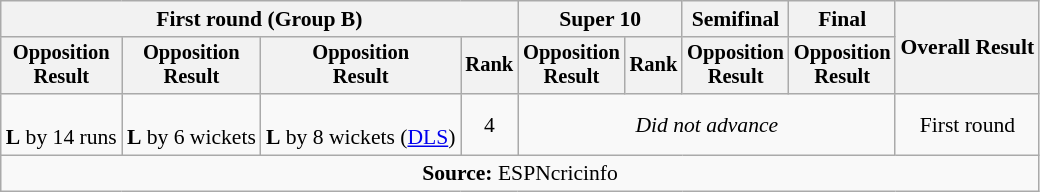<table class=wikitable style=font-size:90%;text-align:center>
<tr>
<th colspan=4>First round (Group B)</th>
<th colspan=2>Super 10</th>
<th>Semifinal</th>
<th>Final</th>
<th rowspan=2>Overall Result</th>
</tr>
<tr style=font-size:95%>
<th>Opposition<br>Result</th>
<th>Opposition<br>Result</th>
<th>Opposition<br>Result</th>
<th>Rank</th>
<th>Opposition<br>Result</th>
<th>Rank</th>
<th>Opposition<br>Result</th>
<th>Opposition<br>Result</th>
</tr>
<tr>
<td><br><strong>L</strong> by 14 runs</td>
<td><br><strong>L</strong> by 6 wickets</td>
<td><br><strong>L</strong> by 8 wickets (<a href='#'>DLS</a>)</td>
<td>4</td>
<td colspan="4"><em>Did not advance</em></td>
<td>First round</td>
</tr>
<tr>
<td colspan="11"><strong>Source:</strong> ESPNcricinfo</td>
</tr>
</table>
